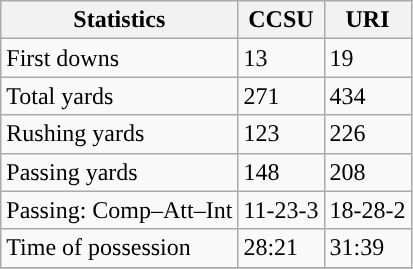<table class="wikitable" style="float: left;">
<tr>
<th>Statistics</th>
<th>CCSU</th>
<th>URI</th>
</tr>
<tr>
<td>First downs</td>
<td>13</td>
<td>19</td>
</tr>
<tr>
<td>Total yards</td>
<td>271</td>
<td>434</td>
</tr>
<tr>
<td>Rushing yards</td>
<td>123</td>
<td>226</td>
</tr>
<tr>
<td>Passing yards</td>
<td>148</td>
<td>208</td>
</tr>
<tr>
<td>Passing: Comp–Att–Int</td>
<td>11-23-3</td>
<td>18-28-2</td>
</tr>
<tr>
<td>Time of possession</td>
<td>28:21</td>
<td>31:39</td>
</tr>
<tr>
</tr>
</table>
